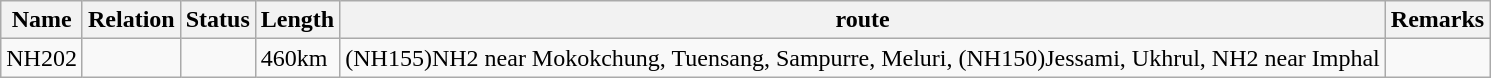<table class="wikitable sortable">
<tr>
<th>Name</th>
<th>Relation</th>
<th>Status</th>
<th>Length</th>
<th>route</th>
<th>Remarks</th>
</tr>
<tr>
<td>NH202</td>
<td></td>
<td></td>
<td>460km</td>
<td>(NH155)NH2 near Mokokchung, Tuensang, Sampurre, Meluri, (NH150)Jessami, Ukhrul, NH2 near Imphal</td>
<td></td>
</tr>
</table>
